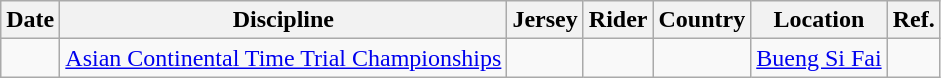<table class="wikitable sortable">
<tr>
<th>Date</th>
<th>Discipline</th>
<th>Jersey</th>
<th>Rider</th>
<th>Country</th>
<th>Location</th>
<th class="unsortable">Ref.</th>
</tr>
<tr>
<td></td>
<td><a href='#'>Asian Continental Time Trial Championships</a></td>
<td align="center"></td>
<td></td>
<td></td>
<td><a href='#'>Bueng Si Fai</a></td>
<td align="center"></td>
</tr>
</table>
